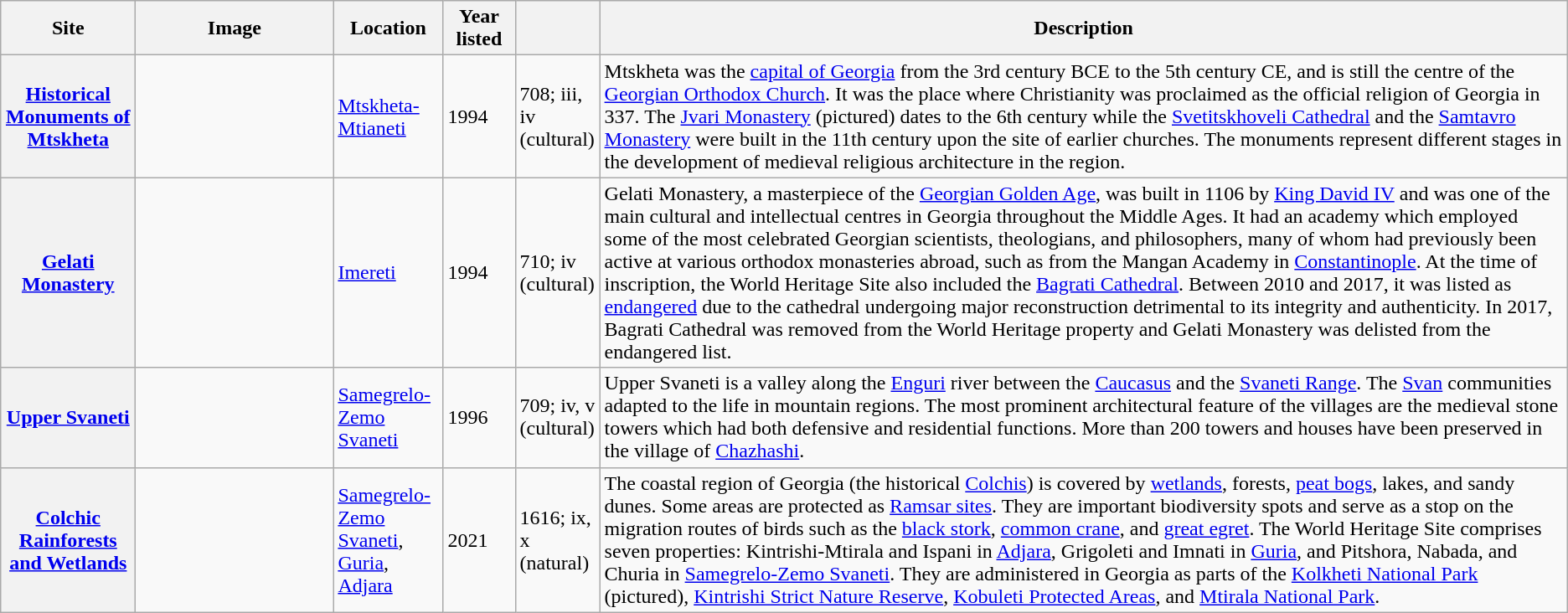<table class="wikitable sortable plainrowheaders">
<tr>
<th style="width:100px;" scope="col">Site</th>
<th class="unsortable" style="width:150px;" scope="col">Image</th>
<th style="width:80px;" scope="col">Location</th>
<th style="width:50px;" scope="col">Year listed</th>
<th style="width:60px;" scope="col" data-sort-type="number"></th>
<th scope="col" class="unsortable">Description</th>
</tr>
<tr>
<th scope="row"><a href='#'>Historical Monuments of Mtskheta</a></th>
<td></td>
<td><a href='#'>Mtskheta-Mtianeti</a></td>
<td>1994</td>
<td>708; iii, iv (cultural)</td>
<td>Mtskheta was the <a href='#'>capital of Georgia</a> from the 3rd century BCE to the 5th century CE, and is still the centre of the <a href='#'>Georgian Orthodox Church</a>. It was the place where Christianity was proclaimed as the official religion of Georgia in 337. The <a href='#'>Jvari Monastery</a> (pictured) dates to the 6th century while the <a href='#'>Svetitskhoveli Cathedral</a> and the <a href='#'>Samtavro Monastery</a> were built in the 11th century upon the site of earlier churches. The monuments represent different stages in the development of medieval religious architecture in the region.</td>
</tr>
<tr>
<th scope="row"><a href='#'>Gelati Monastery</a></th>
<td></td>
<td><a href='#'>Imereti</a></td>
<td>1994</td>
<td>710; iv (cultural)</td>
<td>Gelati Monastery, a masterpiece of the <a href='#'>Georgian Golden Age</a>, was built in 1106 by <a href='#'>King David IV</a> and was one of the main cultural and intellectual centres in Georgia throughout the Middle Ages. It had an academy which employed some of the most celebrated Georgian scientists, theologians, and philosophers, many of whom had previously been active at various orthodox monasteries abroad, such as from the Mangan Academy in <a href='#'>Constantinople</a>. At the time of inscription, the World Heritage Site also included the <a href='#'>Bagrati Cathedral</a>. Between 2010 and 2017, it was listed as <a href='#'>endangered</a> due to the cathedral undergoing major reconstruction detrimental to its integrity and authenticity. In 2017, Bagrati Cathedral was removed from the World Heritage property and Gelati Monastery was delisted from the endangered list.</td>
</tr>
<tr>
<th scope="row"><a href='#'>Upper Svaneti</a></th>
<td></td>
<td><a href='#'>Samegrelo-Zemo Svaneti</a></td>
<td>1996</td>
<td>709; iv, v (cultural)</td>
<td>Upper Svaneti is a valley along the <a href='#'>Enguri</a> river between the <a href='#'>Caucasus</a> and the <a href='#'>Svaneti Range</a>. The <a href='#'>Svan</a> communities adapted to the life in mountain regions. The most prominent architectural feature of the villages are the medieval stone towers which had both defensive and residential functions. More than 200 towers and houses have been preserved in the village of <a href='#'>Chazhashi</a>.</td>
</tr>
<tr>
<th scope="row"><a href='#'>Colchic Rainforests and Wetlands</a></th>
<td></td>
<td><a href='#'>Samegrelo-Zemo Svaneti</a>, <a href='#'>Guria</a>, <a href='#'>Adjara</a></td>
<td>2021</td>
<td>1616; ix, x (natural)</td>
<td>The coastal region of Georgia (the historical <a href='#'>Colchis</a>) is covered by <a href='#'>wetlands</a>, forests, <a href='#'>peat bogs</a>, lakes, and sandy dunes. Some areas are protected as <a href='#'>Ramsar sites</a>. They are important biodiversity spots and serve as a stop on the migration routes of birds such as the <a href='#'>black stork</a>, <a href='#'>common crane</a>, and <a href='#'>great egret</a>. The World Heritage Site comprises seven properties: Kintrishi-Mtirala and Ispani in <a href='#'>Adjara</a>, Grigoleti and Imnati in <a href='#'>Guria</a>, and Pitshora, Nabada, and Churia in <a href='#'>Samegrelo-Zemo Svaneti</a>. They are administered in Georgia as parts of the <a href='#'>Kolkheti National Park</a> (pictured), <a href='#'>Kintrishi Strict Nature Reserve</a>, <a href='#'>Kobuleti Protected Areas</a>, and <a href='#'>Mtirala National Park</a>.</td>
</tr>
</table>
